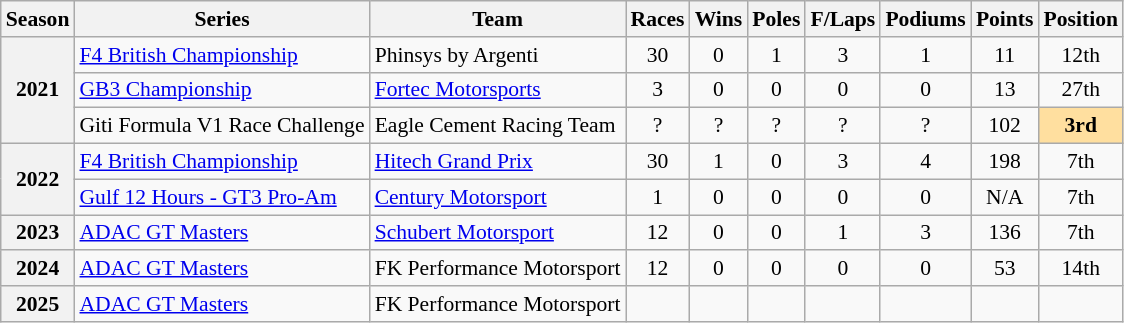<table class="wikitable" style="font-size: 90%; text-align:center">
<tr>
<th>Season</th>
<th>Series</th>
<th>Team</th>
<th>Races</th>
<th>Wins</th>
<th>Poles</th>
<th>F/Laps</th>
<th>Podiums</th>
<th>Points</th>
<th>Position</th>
</tr>
<tr>
<th rowspan="3">2021</th>
<td align="left"><a href='#'>F4 British Championship</a></td>
<td align="left">Phinsys by Argenti</td>
<td>30</td>
<td>0</td>
<td>1</td>
<td>3</td>
<td>1</td>
<td>11</td>
<td>12th</td>
</tr>
<tr>
<td align="left"><a href='#'>GB3 Championship</a></td>
<td align="left"><a href='#'>Fortec Motorsports</a></td>
<td>3</td>
<td>0</td>
<td>0</td>
<td>0</td>
<td>0</td>
<td>13</td>
<td>27th</td>
</tr>
<tr>
<td align=left>Giti Formula V1 Race Challenge</td>
<td align=left>Eagle Cement Racing Team</td>
<td>?</td>
<td>?</td>
<td>?</td>
<td>?</td>
<td>?</td>
<td>102</td>
<td style="background:#FFDF9F;"><strong>3rd</strong></td>
</tr>
<tr>
<th rowspan="2">2022</th>
<td align=left><a href='#'>F4 British Championship</a></td>
<td align=left><a href='#'>Hitech Grand Prix</a></td>
<td>30</td>
<td>1</td>
<td>0</td>
<td>3</td>
<td>4</td>
<td>198</td>
<td>7th</td>
</tr>
<tr>
<td align=left><a href='#'>Gulf 12 Hours - GT3 Pro-Am</a></td>
<td align=left><a href='#'>Century Motorsport</a></td>
<td>1</td>
<td>0</td>
<td>0</td>
<td>0</td>
<td>0</td>
<td>N/A</td>
<td>7th</td>
</tr>
<tr>
<th>2023</th>
<td align=left><a href='#'>ADAC GT Masters</a></td>
<td align=left><a href='#'>Schubert Motorsport</a></td>
<td>12</td>
<td>0</td>
<td>0</td>
<td>1</td>
<td>3</td>
<td>136</td>
<td>7th</td>
</tr>
<tr>
<th>2024</th>
<td align=left><a href='#'>ADAC GT Masters</a></td>
<td align=left>FK Performance Motorsport</td>
<td>12</td>
<td>0</td>
<td>0</td>
<td>0</td>
<td>0</td>
<td>53</td>
<td>14th</td>
</tr>
<tr>
<th>2025</th>
<td align=left><a href='#'>ADAC GT Masters</a></td>
<td align=left>FK Performance Motorsport</td>
<td></td>
<td></td>
<td></td>
<td></td>
<td></td>
<td></td>
<td></td>
</tr>
</table>
